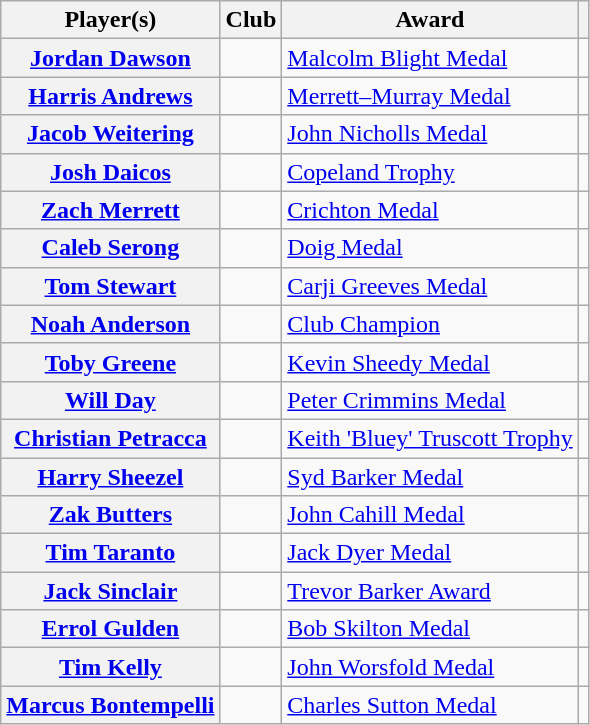<table class="wikitable plainrowheaders">
<tr>
<th>Player(s)</th>
<th>Club</th>
<th>Award</th>
<th></th>
</tr>
<tr>
<th scope=row><a href='#'>Jordan Dawson</a></th>
<td></td>
<td><a href='#'>Malcolm Blight Medal</a></td>
<td align=center></td>
</tr>
<tr>
<th scope=row><a href='#'>Harris Andrews</a></th>
<td></td>
<td><a href='#'>Merrett–Murray Medal</a></td>
<td align=center></td>
</tr>
<tr>
<th scope=row><a href='#'>Jacob Weitering</a></th>
<td></td>
<td><a href='#'>John Nicholls Medal</a></td>
<td align=center></td>
</tr>
<tr>
<th scope=row><a href='#'>Josh Daicos</a></th>
<td></td>
<td><a href='#'>Copeland Trophy</a></td>
<td align=center></td>
</tr>
<tr>
<th scope=row><a href='#'>Zach Merrett</a></th>
<td></td>
<td><a href='#'>Crichton Medal</a></td>
<td align=center></td>
</tr>
<tr>
<th scope=row><a href='#'>Caleb Serong</a></th>
<td></td>
<td><a href='#'>Doig Medal</a></td>
<td align=center></td>
</tr>
<tr>
<th scope=row><a href='#'>Tom Stewart</a></th>
<td></td>
<td><a href='#'>Carji Greeves Medal</a></td>
<td align=center></td>
</tr>
<tr>
<th scope=row><a href='#'>Noah Anderson</a></th>
<td></td>
<td><a href='#'>Club Champion</a></td>
<td align=center></td>
</tr>
<tr>
<th scope=row><a href='#'>Toby Greene</a></th>
<td></td>
<td><a href='#'>Kevin Sheedy Medal</a></td>
<td align=center></td>
</tr>
<tr>
<th scope=row><a href='#'>Will Day</a></th>
<td></td>
<td><a href='#'>Peter Crimmins Medal</a></td>
<td align=center></td>
</tr>
<tr>
<th scope=row><a href='#'>Christian Petracca</a></th>
<td></td>
<td><a href='#'>Keith 'Bluey' Truscott Trophy</a></td>
<td align=center></td>
</tr>
<tr>
<th scope=row><a href='#'>Harry Sheezel</a></th>
<td></td>
<td><a href='#'>Syd Barker Medal</a></td>
<td align=center></td>
</tr>
<tr>
<th scope=row><a href='#'>Zak Butters</a></th>
<td></td>
<td><a href='#'>John Cahill Medal</a></td>
<td align=center></td>
</tr>
<tr>
<th scope=row><a href='#'>Tim Taranto</a></th>
<td></td>
<td><a href='#'>Jack Dyer Medal</a></td>
<td align=center></td>
</tr>
<tr>
<th scope=row><a href='#'>Jack Sinclair</a></th>
<td></td>
<td><a href='#'>Trevor Barker Award</a></td>
<td align=center></td>
</tr>
<tr>
<th scope=row><a href='#'>Errol Gulden</a></th>
<td></td>
<td><a href='#'>Bob Skilton Medal</a></td>
<td align=center></td>
</tr>
<tr>
<th scope=row><a href='#'>Tim Kelly</a></th>
<td></td>
<td><a href='#'>John Worsfold Medal</a></td>
<td align=center></td>
</tr>
<tr>
<th scope=row><a href='#'>Marcus Bontempelli</a></th>
<td></td>
<td><a href='#'>Charles Sutton Medal</a></td>
<td align=center></td>
</tr>
</table>
